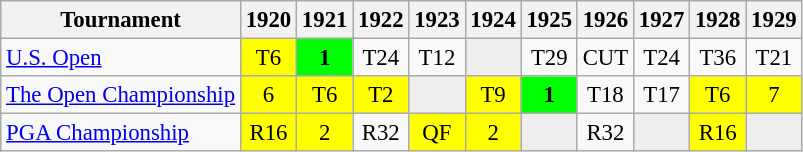<table class="wikitable" style="font-size:95%;text-align:center;">
<tr>
<th>Tournament</th>
<th>1920</th>
<th>1921</th>
<th>1922</th>
<th>1923</th>
<th>1924</th>
<th>1925</th>
<th>1926</th>
<th>1927</th>
<th>1928</th>
<th>1929</th>
</tr>
<tr>
<td align=left><a href='#'>U.S. Open</a></td>
<td style="background:yellow;">T6</td>
<td style="background:lime;"><strong>1</strong></td>
<td>T24</td>
<td>T12</td>
<td style="background:#eeeeee;"></td>
<td>T29</td>
<td>CUT</td>
<td>T24</td>
<td>T36</td>
<td>T21</td>
</tr>
<tr>
<td align=left><a href='#'>The Open Championship</a></td>
<td style="background:yellow;">6</td>
<td style="background:yellow;">T6</td>
<td style="background:yellow;">T2</td>
<td style="background:#eeeeee;"></td>
<td style="background:yellow;">T9</td>
<td style="background:lime;"><strong>1</strong></td>
<td>T18</td>
<td>T17</td>
<td style="background:yellow;">T6</td>
<td style="background:yellow;">7</td>
</tr>
<tr>
<td align=left><a href='#'>PGA Championship</a></td>
<td style="background:yellow;">R16</td>
<td style="background:yellow;">2</td>
<td>R32</td>
<td style="background:yellow;">QF</td>
<td style="background:yellow;">2</td>
<td style="background:#eeeeee;"></td>
<td>R32</td>
<td style="background:#eeeeee;"></td>
<td style="background:yellow;">R16</td>
<td style="background:#eeeeee;"></td>
</tr>
</table>
